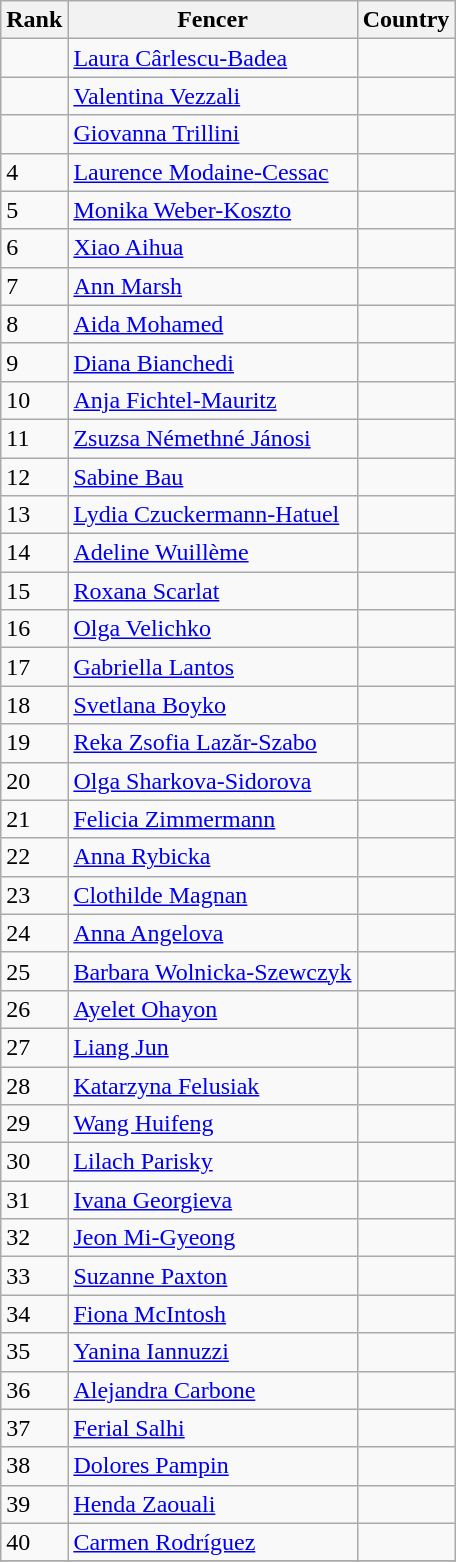<table class="wikitable sortable" style="text-align: left;">
<tr>
<th>Rank</th>
<th>Fencer</th>
<th>Country</th>
</tr>
<tr>
<td></td>
<td><a href='#'>Laura Cârlescu-Badea</a></td>
<td></td>
</tr>
<tr>
<td></td>
<td><a href='#'>Valentina Vezzali</a></td>
<td></td>
</tr>
<tr>
<td></td>
<td><a href='#'>Giovanna Trillini</a></td>
<td></td>
</tr>
<tr>
<td>4</td>
<td><a href='#'>Laurence Modaine-Cessac</a></td>
<td></td>
</tr>
<tr>
<td>5</td>
<td><a href='#'>Monika Weber-Koszto</a></td>
<td></td>
</tr>
<tr>
<td>6</td>
<td><a href='#'>Xiao Aihua</a></td>
<td></td>
</tr>
<tr>
<td>7</td>
<td><a href='#'>Ann Marsh</a></td>
<td></td>
</tr>
<tr>
<td>8</td>
<td><a href='#'>Aida Mohamed</a></td>
<td></td>
</tr>
<tr>
<td>9</td>
<td><a href='#'>Diana Bianchedi</a></td>
<td></td>
</tr>
<tr>
<td>10</td>
<td><a href='#'>Anja Fichtel-Mauritz</a></td>
<td></td>
</tr>
<tr>
<td>11</td>
<td><a href='#'>Zsuzsa Némethné Jánosi</a></td>
<td></td>
</tr>
<tr>
<td>12</td>
<td><a href='#'>Sabine Bau</a></td>
<td></td>
</tr>
<tr>
<td>13</td>
<td><a href='#'>Lydia Czuckermann-Hatuel</a></td>
<td></td>
</tr>
<tr>
<td>14</td>
<td><a href='#'>Adeline Wuillème</a></td>
<td></td>
</tr>
<tr>
<td>15</td>
<td><a href='#'>Roxana Scarlat</a></td>
<td></td>
</tr>
<tr>
<td>16</td>
<td><a href='#'>Olga Velichko</a></td>
<td></td>
</tr>
<tr>
<td>17</td>
<td><a href='#'>Gabriella Lantos</a></td>
<td></td>
</tr>
<tr>
<td>18</td>
<td><a href='#'>Svetlana Boyko</a></td>
<td></td>
</tr>
<tr>
<td>19</td>
<td><a href='#'>Reka Zsofia Lazăr-Szabo</a></td>
<td></td>
</tr>
<tr>
<td>20</td>
<td><a href='#'>Olga Sharkova-Sidorova</a></td>
<td></td>
</tr>
<tr>
<td>21</td>
<td><a href='#'>Felicia Zimmermann</a></td>
<td></td>
</tr>
<tr>
<td>22</td>
<td><a href='#'>Anna Rybicka</a></td>
<td></td>
</tr>
<tr>
<td>23</td>
<td><a href='#'>Clothilde Magnan</a></td>
<td></td>
</tr>
<tr>
<td>24</td>
<td><a href='#'>Anna Angelova</a></td>
<td></td>
</tr>
<tr>
<td>25</td>
<td><a href='#'>Barbara Wolnicka-Szewczyk</a></td>
<td></td>
</tr>
<tr>
<td>26</td>
<td><a href='#'>Ayelet Ohayon</a></td>
<td></td>
</tr>
<tr>
<td>27</td>
<td><a href='#'>Liang Jun</a></td>
<td></td>
</tr>
<tr>
<td>28</td>
<td><a href='#'>Katarzyna Felusiak</a></td>
<td></td>
</tr>
<tr>
<td>29</td>
<td><a href='#'>Wang Huifeng</a></td>
<td></td>
</tr>
<tr>
<td>30</td>
<td><a href='#'>Lilach Parisky</a></td>
<td></td>
</tr>
<tr>
<td>31</td>
<td><a href='#'>Ivana Georgieva</a></td>
<td></td>
</tr>
<tr>
<td>32</td>
<td><a href='#'>Jeon Mi-Gyeong</a></td>
<td></td>
</tr>
<tr>
<td>33</td>
<td><a href='#'>Suzanne Paxton</a></td>
<td></td>
</tr>
<tr>
<td>34</td>
<td><a href='#'>Fiona McIntosh</a></td>
<td></td>
</tr>
<tr>
<td>35</td>
<td><a href='#'>Yanina Iannuzzi</a></td>
<td></td>
</tr>
<tr>
<td>36</td>
<td><a href='#'>Alejandra Carbone</a></td>
<td></td>
</tr>
<tr>
<td>37</td>
<td><a href='#'>Ferial Salhi</a></td>
<td></td>
</tr>
<tr>
<td>38</td>
<td><a href='#'>Dolores Pampin</a></td>
<td></td>
</tr>
<tr>
<td>39</td>
<td><a href='#'>Henda Zaouali</a></td>
<td></td>
</tr>
<tr>
<td>40</td>
<td><a href='#'>Carmen Rodríguez</a></td>
<td></td>
</tr>
<tr>
</tr>
</table>
